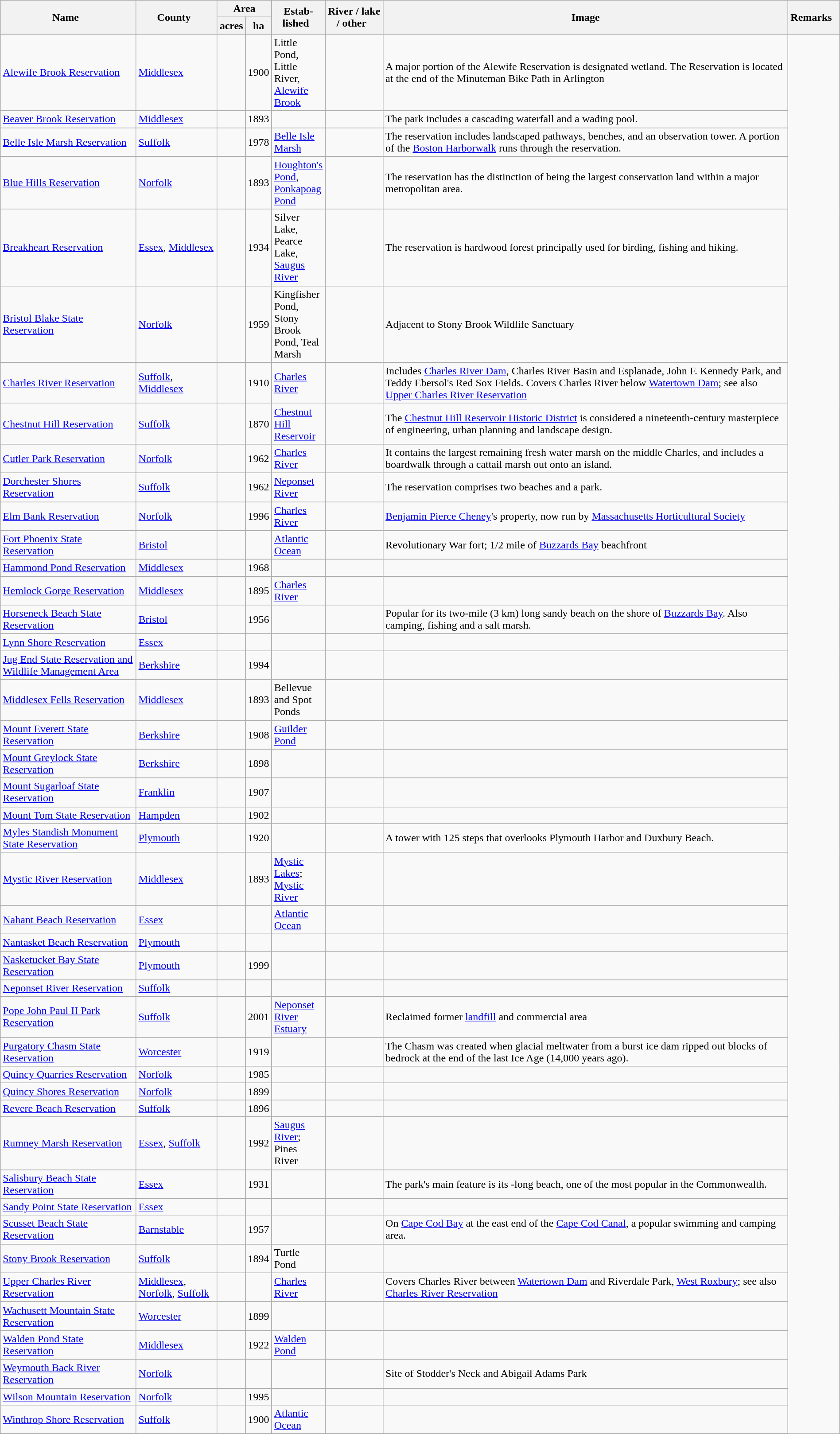<table class="wikitable sortable" style="width:100%">
<tr ->
<th width="*" rowspan=2><strong>Name</strong>  </th>
<th width="*" rowspan=2><strong>County</strong>  </th>
<th colspan=2>Area</th>
<th width="5%" rowspan=2><strong>Estab- <br>lished</strong>  </th>
<th width="*" class="unsortable" rowspan=2><strong>River / lake / other</strong>  </th>
<th style="width:*;" class="unsortable" rowspan=2><strong>Image</strong></th>
<th width="*" class="unsortable" rowspan=2><strong>Remarks</strong>  </th>
</tr>
<tr ->
<th>acres</th>
<th>ha</th>
</tr>
<tr ->
<td><a href='#'>Alewife Brook Reservation</a></td>
<td><a href='#'>Middlesex</a><br></td>
<td></td>
<td>1900</td>
<td>Little Pond, Little River, <a href='#'>Alewife Brook</a></td>
<td></td>
<td>A major portion of the Alewife Reservation is designated wetland.  The Reservation is located at the end of the Minuteman Bike Path in Arlington</td>
</tr>
<tr ->
<td><a href='#'>Beaver Brook Reservation</a></td>
<td><a href='#'>Middlesex</a><br></td>
<td></td>
<td>1893</td>
<td></td>
<td></td>
<td>The park includes a cascading waterfall and a wading pool.</td>
</tr>
<tr ->
<td><a href='#'>Belle Isle Marsh Reservation</a></td>
<td><a href='#'>Suffolk</a><br></td>
<td></td>
<td>1978</td>
<td><a href='#'>Belle Isle Marsh</a></td>
<td></td>
<td>The reservation includes landscaped pathways, benches, and an observation tower. A portion of the <a href='#'>Boston Harborwalk</a> runs through the reservation.</td>
</tr>
<tr ->
<td><a href='#'>Blue Hills Reservation</a></td>
<td><a href='#'>Norfolk</a><br></td>
<td></td>
<td>1893</td>
<td><a href='#'>Houghton's Pond</a>, <a href='#'>Ponkapoag Pond</a></td>
<td></td>
<td>The reservation has the distinction of being the largest conservation land within a major metropolitan area.</td>
</tr>
<tr ->
<td><a href='#'>Breakheart Reservation</a></td>
<td><a href='#'>Essex</a>, <a href='#'>Middlesex</a><br></td>
<td></td>
<td>1934</td>
<td>Silver Lake, Pearce Lake, <a href='#'>Saugus River</a></td>
<td></td>
<td>The reservation is hardwood forest principally used for birding, fishing and hiking.</td>
</tr>
<tr ->
<td><a href='#'>Bristol Blake State Reservation </a></td>
<td><a href='#'>Norfolk</a><br></td>
<td></td>
<td>1959</td>
<td>Kingfisher Pond, Stony Brook Pond, Teal Marsh</td>
<td></td>
<td>Adjacent to Stony Brook Wildlife Sanctuary</td>
</tr>
<tr ->
<td><a href='#'>Charles River Reservation</a></td>
<td><a href='#'>Suffolk</a>, <a href='#'>Middlesex</a><br></td>
<td></td>
<td>1910</td>
<td><a href='#'>Charles River</a></td>
<td></td>
<td>Includes <a href='#'>Charles River Dam</a>, Charles River Basin and Esplanade, John F. Kennedy Park, and Teddy Ebersol's Red Sox Fields. Covers Charles River below <a href='#'>Watertown Dam</a>; see also <a href='#'>Upper Charles River Reservation</a></td>
</tr>
<tr ->
<td><a href='#'>Chestnut Hill Reservation</a></td>
<td><a href='#'>Suffolk</a><br></td>
<td></td>
<td>1870</td>
<td><a href='#'>Chestnut Hill Reservoir</a></td>
<td></td>
<td>The <a href='#'>Chestnut Hill Reservoir Historic District</a> is considered a nineteenth-century masterpiece of engineering, urban planning and landscape design.</td>
</tr>
<tr ->
<td><a href='#'>Cutler Park Reservation</a></td>
<td><a href='#'>Norfolk</a><br></td>
<td></td>
<td>1962</td>
<td><a href='#'>Charles River</a></td>
<td></td>
<td>It contains the largest remaining fresh water marsh on the middle Charles, and includes a boardwalk through a cattail marsh out onto an island.</td>
</tr>
<tr ->
<td><a href='#'>Dorchester Shores Reservation</a></td>
<td><a href='#'>Suffolk</a><br></td>
<td></td>
<td>1962</td>
<td><a href='#'>Neponset River</a></td>
<td></td>
<td>The reservation comprises two beaches and a park.</td>
</tr>
<tr ->
<td><a href='#'>Elm Bank Reservation</a></td>
<td><a href='#'>Norfolk</a><br></td>
<td></td>
<td>1996</td>
<td><a href='#'>Charles River</a></td>
<td></td>
<td><a href='#'>Benjamin Pierce Cheney</a>'s property, now run by <a href='#'>Massachusetts Horticultural Society</a></td>
</tr>
<tr ->
<td><a href='#'>Fort Phoenix State Reservation</a></td>
<td><a href='#'>Bristol</a><br></td>
<td></td>
<td></td>
<td><a href='#'>Atlantic Ocean</a></td>
<td></td>
<td>Revolutionary War fort; 1/2 mile of <a href='#'>Buzzards Bay</a> beachfront</td>
</tr>
<tr ->
<td><a href='#'>Hammond Pond Reservation</a></td>
<td><a href='#'>Middlesex</a><br></td>
<td></td>
<td>1968</td>
<td></td>
<td></td>
<td></td>
</tr>
<tr ->
<td><a href='#'>Hemlock Gorge Reservation</a></td>
<td><a href='#'>Middlesex</a><br></td>
<td></td>
<td>1895</td>
<td><a href='#'>Charles River</a></td>
<td></td>
<td></td>
</tr>
<tr ->
<td><a href='#'>Horseneck Beach State Reservation</a></td>
<td><a href='#'>Bristol</a><br></td>
<td></td>
<td>1956</td>
<td></td>
<td></td>
<td>Popular for its two-mile (3 km) long sandy beach on the shore of <a href='#'>Buzzards Bay</a>. Also camping, fishing and a salt marsh.</td>
</tr>
<tr ->
<td><a href='#'>Lynn Shore Reservation</a></td>
<td><a href='#'>Essex</a></td>
<td></td>
<td></td>
<td></td>
<td></td>
<td></td>
</tr>
<tr ->
<td><a href='#'>Jug End State Reservation and Wildlife Management Area</a></td>
<td><a href='#'>Berkshire</a></td>
<td></td>
<td>1994</td>
<td></td>
<td></td>
<td></td>
</tr>
<tr ->
<td><a href='#'>Middlesex Fells Reservation</a></td>
<td><a href='#'>Middlesex</a></td>
<td></td>
<td>1893</td>
<td>Bellevue and Spot Ponds</td>
<td></td>
<td></td>
</tr>
<tr ->
<td><a href='#'>Mount Everett State Reservation</a></td>
<td><a href='#'>Berkshire</a></td>
<td></td>
<td>1908</td>
<td><a href='#'>Guilder Pond</a></td>
<td></td>
<td></td>
</tr>
<tr ->
<td><a href='#'>Mount Greylock State Reservation</a></td>
<td><a href='#'>Berkshire</a></td>
<td></td>
<td>1898</td>
<td></td>
<td></td>
<td></td>
</tr>
<tr ->
<td><a href='#'>Mount Sugarloaf State Reservation</a></td>
<td><a href='#'>Franklin</a></td>
<td></td>
<td>1907</td>
<td></td>
<td></td>
<td></td>
</tr>
<tr ->
<td><a href='#'>Mount Tom State Reservation</a></td>
<td><a href='#'>Hampden</a></td>
<td></td>
<td>1902</td>
<td></td>
<td></td>
<td></td>
</tr>
<tr ->
<td><a href='#'>Myles Standish Monument State Reservation</a></td>
<td><a href='#'>Plymouth</a></td>
<td></td>
<td>1920</td>
<td></td>
<td></td>
<td>A  tower with 125 steps that overlooks Plymouth Harbor and Duxbury Beach.</td>
</tr>
<tr ->
<td><a href='#'>Mystic River Reservation</a></td>
<td><a href='#'>Middlesex</a></td>
<td></td>
<td>1893</td>
<td><a href='#'>Mystic Lakes</a>; <a href='#'>Mystic River</a></td>
<td></td>
<td></td>
</tr>
<tr ->
<td><a href='#'>Nahant Beach Reservation</a></td>
<td><a href='#'>Essex</a></td>
<td></td>
<td></td>
<td><a href='#'>Atlantic Ocean</a></td>
<td></td>
<td></td>
</tr>
<tr ->
<td><a href='#'>Nantasket Beach Reservation</a></td>
<td><a href='#'>Plymouth</a></td>
<td></td>
<td></td>
<td></td>
<td></td>
<td></td>
</tr>
<tr ->
<td><a href='#'>Nasketucket Bay State Reservation</a></td>
<td><a href='#'>Plymouth</a></td>
<td></td>
<td>1999</td>
<td></td>
<td></td>
<td></td>
</tr>
<tr ->
<td><a href='#'>Neponset River Reservation</a></td>
<td><a href='#'>Suffolk</a></td>
<td></td>
<td></td>
<td></td>
<td></td>
<td></td>
</tr>
<tr ->
<td><a href='#'>Pope John Paul II Park Reservation</a></td>
<td><a href='#'>Suffolk</a></td>
<td></td>
<td>2001</td>
<td><a href='#'>Neponset River</a> <a href='#'>Estuary</a></td>
<td></td>
<td>Reclaimed former <a href='#'>landfill</a> and commercial area</td>
</tr>
<tr ->
<td><a href='#'>Purgatory Chasm State Reservation</a></td>
<td><a href='#'>Worcester</a></td>
<td></td>
<td>1919</td>
<td></td>
<td></td>
<td>The Chasm was created when glacial meltwater from a burst ice dam ripped out blocks of bedrock at the end of the last Ice Age (14,000 years ago).</td>
</tr>
<tr ->
<td><a href='#'>Quincy Quarries Reservation</a></td>
<td><a href='#'>Norfolk</a></td>
<td></td>
<td>1985</td>
<td></td>
<td></td>
<td></td>
</tr>
<tr ->
<td><a href='#'>Quincy Shores Reservation</a></td>
<td><a href='#'>Norfolk</a></td>
<td></td>
<td>1899</td>
<td></td>
<td></td>
<td></td>
</tr>
<tr ->
<td><a href='#'>Revere Beach Reservation</a></td>
<td><a href='#'>Suffolk</a></td>
<td></td>
<td>1896</td>
<td></td>
<td></td>
<td></td>
</tr>
<tr ->
<td><a href='#'>Rumney Marsh Reservation</a></td>
<td><a href='#'>Essex</a>, <a href='#'>Suffolk</a></td>
<td></td>
<td>1992</td>
<td><a href='#'>Saugus River</a>; Pines River</td>
<td></td>
<td></td>
</tr>
<tr ->
<td><a href='#'>Salisbury Beach State Reservation</a></td>
<td><a href='#'>Essex</a></td>
<td></td>
<td>1931</td>
<td></td>
<td></td>
<td>The park's main feature is its -long beach, one of the most popular in the Commonwealth.</td>
</tr>
<tr ->
<td><a href='#'>Sandy Point State Reservation</a></td>
<td><a href='#'>Essex</a></td>
<td></td>
<td></td>
<td></td>
<td></td>
<td></td>
</tr>
<tr ->
<td><a href='#'>Scusset Beach State Reservation</a></td>
<td><a href='#'>Barnstable</a></td>
<td></td>
<td>1957</td>
<td></td>
<td></td>
<td>On <a href='#'>Cape Cod Bay</a> at the east end of the <a href='#'>Cape Cod Canal</a>, a popular swimming and camping area.</td>
</tr>
<tr ->
<td><a href='#'>Stony Brook Reservation</a></td>
<td><a href='#'>Suffolk</a></td>
<td></td>
<td>1894</td>
<td>Turtle Pond</td>
<td></td>
<td></td>
</tr>
<tr ->
<td><a href='#'>Upper Charles River Reservation</a></td>
<td><a href='#'>Middlesex</a>, <a href='#'>Norfolk</a>, <a href='#'>Suffolk</a></td>
<td></td>
<td></td>
<td><a href='#'>Charles River</a></td>
<td></td>
<td>Covers Charles River between <a href='#'>Watertown Dam</a> and Riverdale Park, <a href='#'>West Roxbury</a>; see also <a href='#'>Charles River Reservation</a></td>
</tr>
<tr ->
<td><a href='#'>Wachusett Mountain State Reservation</a></td>
<td><a href='#'>Worcester</a></td>
<td></td>
<td>1899</td>
<td></td>
<td></td>
<td></td>
</tr>
<tr ->
<td><a href='#'>Walden Pond State Reservation</a></td>
<td><a href='#'>Middlesex</a></td>
<td></td>
<td>1922</td>
<td><a href='#'>Walden Pond</a></td>
<td></td>
<td></td>
</tr>
<tr ->
<td><a href='#'>Weymouth Back River Reservation</a></td>
<td><a href='#'>Norfolk</a></td>
<td></td>
<td></td>
<td></td>
<td></td>
<td>Site of Stodder's Neck and Abigail Adams Park</td>
</tr>
<tr ->
<td><a href='#'>Wilson Mountain Reservation</a></td>
<td><a href='#'>Norfolk</a></td>
<td></td>
<td>1995</td>
<td></td>
<td></td>
<td></td>
</tr>
<tr ->
<td><a href='#'>Winthrop Shore Reservation</a></td>
<td><a href='#'>Suffolk</a></td>
<td></td>
<td>1900</td>
<td><a href='#'>Atlantic Ocean</a></td>
<td></td>
<td></td>
</tr>
<tr ->
</tr>
</table>
